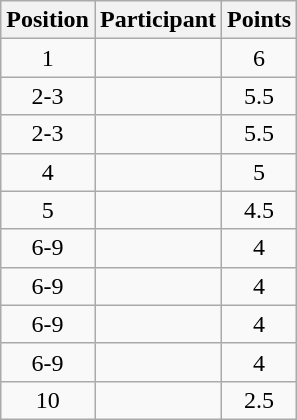<table class="wikitable">
<tr>
<th>Position</th>
<th>Participant</th>
<th>Points</th>
</tr>
<tr align=center>
<td>1</td>
<td align=left></td>
<td>6</td>
</tr>
<tr align=center>
<td>2-3</td>
<td align=left></td>
<td>5.5</td>
</tr>
<tr align=center>
<td>2-3</td>
<td align=left></td>
<td>5.5</td>
</tr>
<tr align=center>
<td>4</td>
<td align=left></td>
<td>5</td>
</tr>
<tr align=center>
<td>5</td>
<td align=left></td>
<td>4.5</td>
</tr>
<tr align=center>
<td>6-9</td>
<td align=left></td>
<td>4</td>
</tr>
<tr align=center>
<td>6-9</td>
<td align=left></td>
<td>4</td>
</tr>
<tr align=center>
<td>6-9</td>
<td align=left></td>
<td>4</td>
</tr>
<tr align=center>
<td>6-9</td>
<td align=left></td>
<td>4</td>
</tr>
<tr align=center>
<td>10</td>
<td align=left></td>
<td>2.5</td>
</tr>
</table>
